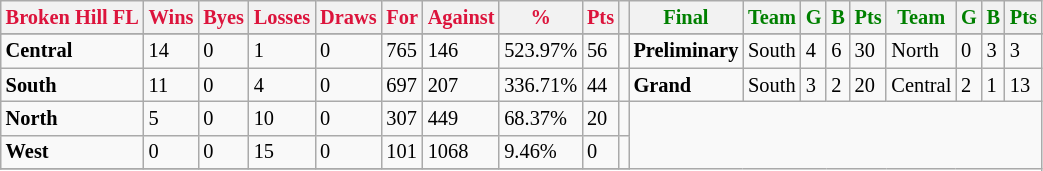<table style="font-size: 85%; text-align: left;" class="wikitable">
<tr>
<th style="color:crimson">Broken Hill FL</th>
<th style="color:crimson">Wins</th>
<th style="color:crimson">Byes</th>
<th style="color:crimson">Losses</th>
<th style="color:crimson">Draws</th>
<th style="color:crimson">For</th>
<th style="color:crimson">Against</th>
<th style="color:crimson">%</th>
<th style="color:crimson">Pts</th>
<th></th>
<th style="color:green">Final</th>
<th style="color:green">Team</th>
<th style="color:green">G</th>
<th style="color:green">B</th>
<th style="color:green">Pts</th>
<th style="color:green">Team</th>
<th style="color:green">G</th>
<th style="color:green">B</th>
<th style="color:green">Pts</th>
</tr>
<tr>
</tr>
<tr>
</tr>
<tr>
<td><strong>	Central	</strong></td>
<td>14</td>
<td>0</td>
<td>1</td>
<td>0</td>
<td>765</td>
<td>146</td>
<td>523.97%</td>
<td>56</td>
<td></td>
<td><strong>Preliminary</strong></td>
<td>South</td>
<td>4</td>
<td>6</td>
<td>30</td>
<td>North</td>
<td>0</td>
<td>3</td>
<td>3</td>
</tr>
<tr>
<td><strong>	South	</strong></td>
<td>11</td>
<td>0</td>
<td>4</td>
<td>0</td>
<td>697</td>
<td>207</td>
<td>336.71%</td>
<td>44</td>
<td></td>
<td><strong>Grand</strong></td>
<td>South</td>
<td>3</td>
<td>2</td>
<td>20</td>
<td>Central</td>
<td>2</td>
<td>1</td>
<td>13</td>
</tr>
<tr>
<td><strong>	North	</strong></td>
<td>5</td>
<td>0</td>
<td>10</td>
<td>0</td>
<td>307</td>
<td>449</td>
<td>68.37%</td>
<td>20</td>
<td></td>
</tr>
<tr>
<td><strong>	West	</strong></td>
<td>0</td>
<td>0</td>
<td>15</td>
<td>0</td>
<td>101</td>
<td>1068</td>
<td>9.46%</td>
<td>0</td>
<td></td>
</tr>
<tr>
</tr>
</table>
